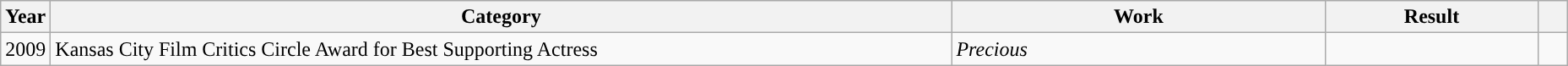<table class="wikitable">
<tr>
<th scope="col" style="width:1em;">Year</th>
<th scope="col" style="width:44em;">Category</th>
<th scope="col" style="width:18em;">Work</th>
<th scope="col" style="width:10em;">Result</th>
<th class="unsortable" style="width:1em;"></th>
</tr>
<tr>
<td>2009</td>
<td>Kansas City Film Critics Circle Award for Best Supporting Actress</td>
<td><em>Precious</em></td>
<td></td>
<td></td>
</tr>
</table>
